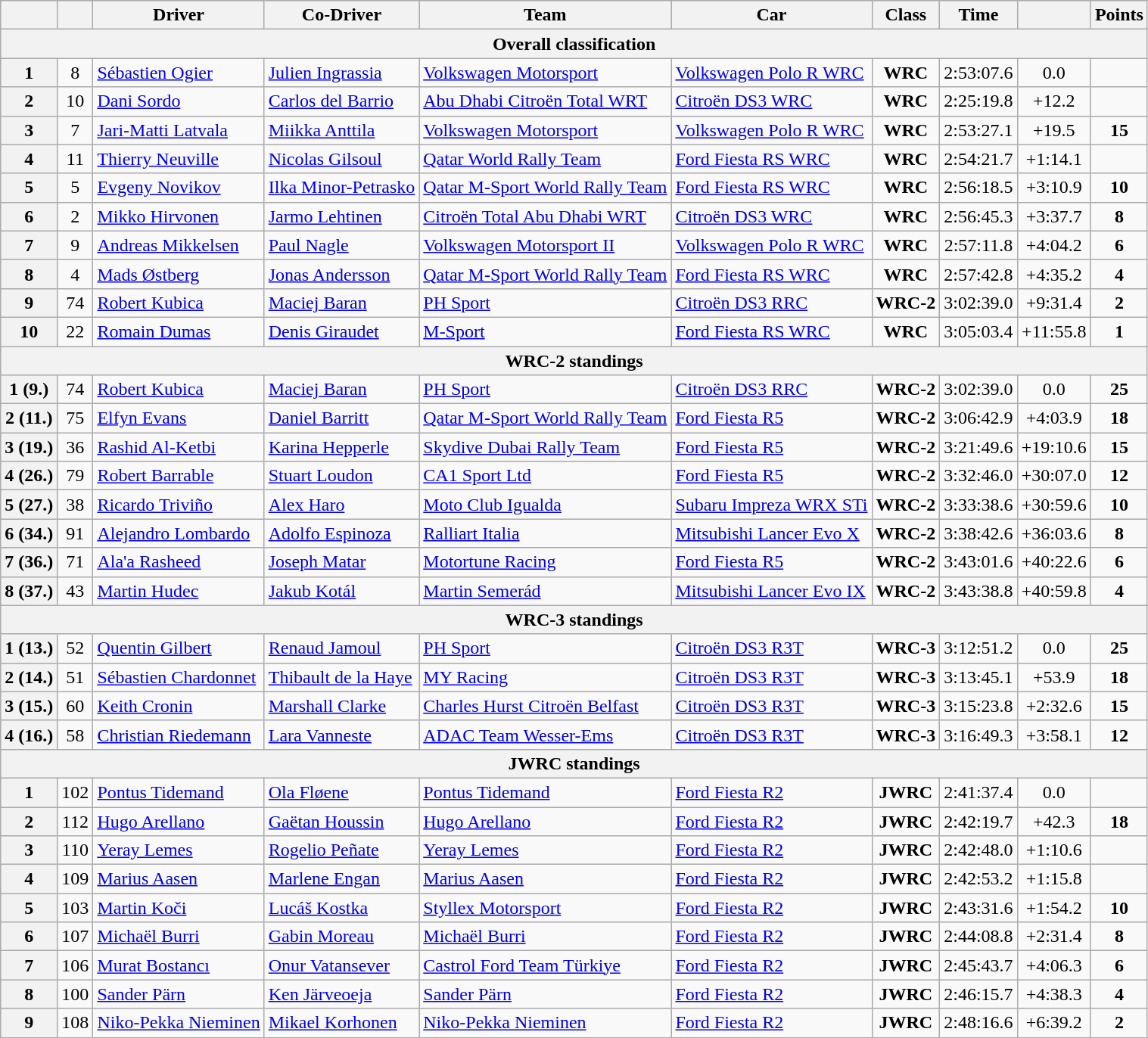<table class="wikitable">
<tr>
<th></th>
<th></th>
<th>Driver</th>
<th>Co-Driver</th>
<th>Team</th>
<th>Car</th>
<th>Class</th>
<th>Time</th>
<th></th>
<th>Points</th>
</tr>
<tr>
<th colspan="10">Overall classification</th>
</tr>
<tr>
<th>1</th>
<td align="center">8</td>
<td> <a href='#'>Sébastien Ogier</a></td>
<td> <a href='#'>Julien Ingrassia</a></td>
<td> <a href='#'>Volkswagen Motorsport</a></td>
<td><a href='#'>Volkswagen Polo R WRC</a></td>
<td align="center"><strong><span>WRC</span></strong></td>
<td align="center">2:53:07.6</td>
<td align="center">0.0</td>
<td align="center"><strong></strong></td>
</tr>
<tr>
<th>2</th>
<td align="center">10</td>
<td> <a href='#'>Dani Sordo</a></td>
<td> <a href='#'>Carlos del Barrio</a></td>
<td> <a href='#'>Abu Dhabi Citroën Total WRT</a></td>
<td><a href='#'>Citroën DS3 WRC</a></td>
<td align="center"><strong><span>WRC</span></strong></td>
<td align="center">2:25:19.8</td>
<td align="center">+12.2</td>
<td align="center"><strong></strong></td>
</tr>
<tr>
<th>3</th>
<td align="center">7</td>
<td> <a href='#'>Jari-Matti Latvala</a></td>
<td> <a href='#'>Miikka Anttila</a></td>
<td> <a href='#'>Volkswagen Motorsport</a></td>
<td><a href='#'>Volkswagen Polo R WRC</a></td>
<td align="center"><strong><span>WRC</span></strong></td>
<td align="center">2:53:27.1</td>
<td align="center">+19.5</td>
<td align="center"><strong>15</strong></td>
</tr>
<tr>
<th>4</th>
<td align="center">11</td>
<td> <a href='#'>Thierry Neuville</a></td>
<td> <a href='#'>Nicolas Gilsoul</a></td>
<td> <a href='#'>Qatar World Rally Team</a></td>
<td><a href='#'>Ford Fiesta RS WRC</a></td>
<td align="center"><strong><span>WRC</span></strong></td>
<td align="center">2:54:21.7</td>
<td align="center">+1:14.1</td>
<td align="center"><strong></strong></td>
</tr>
<tr>
<th>5</th>
<td align="center">5</td>
<td> <a href='#'>Evgeny Novikov</a></td>
<td> <a href='#'>Ilka Minor-Petrasko</a></td>
<td> <a href='#'>Qatar M-Sport World Rally Team</a></td>
<td><a href='#'>Ford Fiesta RS WRC</a></td>
<td align="center"><strong><span>WRC</span></strong></td>
<td align="center">2:56:18.5</td>
<td align="center">+3:10.9</td>
<td align="center"><strong>10</strong></td>
</tr>
<tr>
<th>6</th>
<td align="center">2</td>
<td> <a href='#'>Mikko Hirvonen</a></td>
<td> <a href='#'>Jarmo Lehtinen</a></td>
<td> <a href='#'>Citroën Total Abu Dhabi WRT</a></td>
<td><a href='#'>Citroën DS3 WRC</a></td>
<td align="center"><strong><span>WRC</span></strong></td>
<td align="center">2:56:45.3</td>
<td align="center">+3:37.7</td>
<td align="center"><strong>8</strong></td>
</tr>
<tr>
<th>7</th>
<td align="center">9</td>
<td> <a href='#'>Andreas Mikkelsen</a></td>
<td> <a href='#'>Paul Nagle</a></td>
<td> <a href='#'>Volkswagen Motorsport II</a></td>
<td><a href='#'>Volkswagen Polo R WRC</a></td>
<td align="center"><strong><span>WRC</span></strong></td>
<td align="center">2:57:11.8</td>
<td align="center">+4:04.2</td>
<td align="center"><strong>6</strong></td>
</tr>
<tr>
<th>8</th>
<td align="center">4</td>
<td> <a href='#'>Mads Østberg</a></td>
<td> <a href='#'>Jonas Andersson</a></td>
<td> <a href='#'>Qatar M-Sport World Rally Team</a></td>
<td><a href='#'>Ford Fiesta RS WRC</a></td>
<td align="center"><strong><span>WRC</span></strong></td>
<td align="center">2:57:42.8</td>
<td align="center">+4:35.2</td>
<td align="center"><strong>4</strong></td>
</tr>
<tr>
<th>9</th>
<td align="center">74</td>
<td> <a href='#'>Robert Kubica</a></td>
<td> <a href='#'>Maciej Baran</a></td>
<td> <a href='#'>PH Sport</a></td>
<td><a href='#'>Citroën DS3 RRC</a></td>
<td align="center"><strong><span>WRC-2</span></strong></td>
<td align="center">3:02:39.0</td>
<td align="center">+9:31.4</td>
<td align="center"><strong>2</strong></td>
</tr>
<tr>
<th>10</th>
<td align="center">22</td>
<td> <a href='#'>Romain Dumas</a></td>
<td> <a href='#'>Denis Giraudet</a></td>
<td> <a href='#'>M-Sport</a></td>
<td><a href='#'>Ford Fiesta RS WRC</a></td>
<td align="center"><strong><span>WRC</span></strong></td>
<td align="center">3:05:03.4</td>
<td align="center">+11:55.8</td>
<td align="center"><strong>1</strong></td>
</tr>
<tr>
<th colspan="10">WRC-2 standings</th>
</tr>
<tr>
<th>1 (9.)</th>
<td align="center">74</td>
<td> <a href='#'>Robert Kubica</a></td>
<td> <a href='#'>Maciej Baran</a></td>
<td> <a href='#'>PH Sport</a></td>
<td><a href='#'>Citroën DS3 RRC</a></td>
<td align="center"><strong><span>WRC-2</span></strong></td>
<td align="center">3:02:39.0</td>
<td align="center">0.0</td>
<td align="center"><strong>25</strong></td>
</tr>
<tr>
<th>2 (11.)</th>
<td align="center">75</td>
<td> <a href='#'>Elfyn Evans</a></td>
<td> <a href='#'>Daniel Barritt</a></td>
<td> <a href='#'>Qatar M-Sport World Rally Team</a></td>
<td><a href='#'>Ford Fiesta R5</a></td>
<td align="center"><strong><span>WRC-2</span></strong></td>
<td align="center">3:06:42.9</td>
<td align="center">+4:03.9</td>
<td align="center"><strong>18</strong></td>
</tr>
<tr>
<th>3 (19.)</th>
<td align="center">36</td>
<td> <a href='#'>Rashid Al-Ketbi</a></td>
<td> <a href='#'>Karina Hepperle</a></td>
<td> <a href='#'>Skydive Dubai Rally Team</a></td>
<td><a href='#'>Ford Fiesta R5</a></td>
<td align="center"><strong><span>WRC-2</span></strong></td>
<td align="center">3:21:49.6</td>
<td align="center">+19:10.6</td>
<td align="center"><strong>15</strong></td>
</tr>
<tr>
<th>4 (26.)</th>
<td align="center">79</td>
<td> <a href='#'>Robert Barrable</a></td>
<td> <a href='#'>Stuart Loudon</a></td>
<td> <a href='#'>CA1 Sport Ltd</a></td>
<td><a href='#'>Ford Fiesta R5</a></td>
<td align="center"><strong><span>WRC-2</span></strong></td>
<td align="center">3:32:46.0</td>
<td align="center">+30:07.0</td>
<td align="center"><strong>12</strong></td>
</tr>
<tr>
<th>5 (27.)</th>
<td align="center">38</td>
<td> <a href='#'>Ricardo Triviño</a></td>
<td> <a href='#'>Alex Haro</a></td>
<td> <a href='#'>Moto Club Igualda</a></td>
<td><a href='#'>Subaru Impreza WRX STi</a></td>
<td align="center"><strong><span>WRC-2</span></strong></td>
<td align="center">3:33:38.6</td>
<td align="center">+30:59.6</td>
<td align="center"><strong>10</strong></td>
</tr>
<tr>
<th>6 (34.)</th>
<td align="center">91</td>
<td> <a href='#'>Alejandro Lombardo</a></td>
<td> <a href='#'>Adolfo Espinoza</a></td>
<td> <a href='#'>Ralliart Italia</a></td>
<td><a href='#'>Mitsubishi Lancer Evo X</a></td>
<td align="center"><strong><span>WRC-2</span></strong></td>
<td align="center">3:38:42.6</td>
<td align="center">+36:03.6</td>
<td align="center"><strong>8</strong></td>
</tr>
<tr>
<th>7 (36.)</th>
<td align="center">71</td>
<td> <a href='#'>Ala'a Rasheed</a></td>
<td> <a href='#'>Joseph Matar</a></td>
<td> <a href='#'>Motortune Racing</a></td>
<td><a href='#'>Ford Fiesta R5</a></td>
<td align="center"><strong><span>WRC-2</span></strong></td>
<td align="center">3:43:01.6</td>
<td align="center">+40:22.6</td>
<td align="center"><strong>6</strong></td>
</tr>
<tr>
<th>8 (37.)</th>
<td align="center">43</td>
<td> <a href='#'>Martin Hudec</a></td>
<td> <a href='#'>Jakub Kotál</a></td>
<td> <a href='#'>Martin Semerád</a></td>
<td><a href='#'>Mitsubishi Lancer Evo IX</a></td>
<td align="center"><strong><span>WRC-2</span></strong></td>
<td align="center">3:43:38.8</td>
<td align="center">+40:59.8</td>
<td align="center"><strong>4</strong></td>
</tr>
<tr>
<th colspan="10">WRC-3 standings</th>
</tr>
<tr>
<th>1 (13.)</th>
<td align="center">52</td>
<td> <a href='#'>Quentin Gilbert</a></td>
<td> <a href='#'>Renaud Jamoul</a></td>
<td> <a href='#'>PH Sport</a></td>
<td><a href='#'>Citroën DS3 R3T</a></td>
<td align="center"><strong><span>WRC-3</span></strong></td>
<td align="center">3:12:51.2</td>
<td align="center">0.0</td>
<td align="center"><strong>25</strong></td>
</tr>
<tr>
<th>2 (14.)</th>
<td align="center">51</td>
<td> <a href='#'>Sébastien Chardonnet</a></td>
<td> <a href='#'>Thibault de la Haye</a></td>
<td> <a href='#'>MY Racing</a></td>
<td><a href='#'>Citroën DS3 R3T</a></td>
<td align="center"><strong><span>WRC-3</span></strong></td>
<td align="center">3:13:45.1</td>
<td align="center">+53.9</td>
<td align="center"><strong>18</strong></td>
</tr>
<tr>
<th>3 (15.)</th>
<td align="center">60</td>
<td> <a href='#'>Keith Cronin</a></td>
<td> <a href='#'>Marshall Clarke</a></td>
<td> <a href='#'>Charles Hurst Citroën Belfast</a></td>
<td><a href='#'>Citroën DS3 R3T</a></td>
<td align="center"><strong><span>WRC-3</span></strong></td>
<td align="center">3:15:23.8</td>
<td align="center">+2:32.6</td>
<td align="center"><strong>15</strong></td>
</tr>
<tr>
<th>4 (16.)</th>
<td align="center">58</td>
<td> <a href='#'>Christian Riedemann</a></td>
<td> <a href='#'>Lara Vanneste</a></td>
<td> <a href='#'>ADAC Team Wesser-Ems</a></td>
<td><a href='#'>Citroën DS3 R3T</a></td>
<td align="center"><strong><span>WRC-3</span></strong></td>
<td align="center">3:16:49.3</td>
<td align="center">+3:58.1</td>
<td align="center"><strong>12</strong></td>
</tr>
<tr>
<th colspan="10">JWRC standings</th>
</tr>
<tr>
<th>1</th>
<td align="center">102</td>
<td> <a href='#'>Pontus Tidemand</a></td>
<td> <a href='#'>Ola Fløene</a></td>
<td> <a href='#'>Pontus Tidemand</a></td>
<td><a href='#'>Ford Fiesta R2</a></td>
<td align="center"><strong><span>JWRC</span></strong></td>
<td align="center">2:41:37.4</td>
<td align="center">0.0</td>
<td align="center"><strong></strong></td>
</tr>
<tr>
<th>2</th>
<td align="center">112</td>
<td> <a href='#'>Hugo Arellano</a></td>
<td> <a href='#'>Gaëtan Houssin</a></td>
<td> <a href='#'>Hugo Arellano</a></td>
<td><a href='#'>Ford Fiesta R2</a></td>
<td align="center"><strong><span>JWRC</span></strong></td>
<td align="center">2:42:19.7</td>
<td align="center">+42.3</td>
<td align="center"><strong>18</strong></td>
</tr>
<tr>
<th>3</th>
<td align="center">110</td>
<td> <a href='#'>Yeray Lemes</a></td>
<td> <a href='#'>Rogelio Peñate</a></td>
<td> <a href='#'>Yeray Lemes</a></td>
<td><a href='#'>Ford Fiesta R2</a></td>
<td align="center"><strong><span>JWRC</span></strong></td>
<td align="center">2:42:48.0</td>
<td align="center">+1:10.6</td>
<td align="center"><strong></strong></td>
</tr>
<tr>
<th>4</th>
<td align="center">109</td>
<td> <a href='#'>Marius Aasen</a></td>
<td> <a href='#'>Marlene Engan</a></td>
<td> <a href='#'>Marius Aasen</a></td>
<td><a href='#'>Ford Fiesta R2</a></td>
<td align="center"><strong><span>JWRC</span></strong></td>
<td align="center">2:42:53.2</td>
<td align="center">+1:15.8</td>
<td align="center"><strong></strong></td>
</tr>
<tr>
<th>5</th>
<td align="center">103</td>
<td> <a href='#'>Martin Koči</a></td>
<td> <a href='#'>Lucáš Kostka</a></td>
<td> <a href='#'>Styllex Motorsport</a></td>
<td><a href='#'>Ford Fiesta R2</a></td>
<td align="center"><strong><span>JWRC</span></strong></td>
<td align="center">2:43:31.6</td>
<td align="center">+1:54.2</td>
<td align="center"><strong>10</strong></td>
</tr>
<tr>
<th>6</th>
<td align="center">107</td>
<td> <a href='#'>Michaël Burri</a></td>
<td> <a href='#'>Gabin Moreau</a></td>
<td> <a href='#'>Michaël Burri</a></td>
<td><a href='#'>Ford Fiesta R2</a></td>
<td align="center"><strong><span>JWRC</span></strong></td>
<td align="center">2:44:08.8</td>
<td align="center">+2:31.4</td>
<td align="center"><strong>8</strong></td>
</tr>
<tr>
<th>7</th>
<td align="center">106</td>
<td> <a href='#'>Murat Bostancı</a></td>
<td> <a href='#'>Onur Vatansever</a></td>
<td> <a href='#'>Castrol Ford Team Türkiye</a></td>
<td><a href='#'>Ford Fiesta R2</a></td>
<td align="center"><strong><span>JWRC</span></strong></td>
<td align="center">2:45:43.7</td>
<td align="center">+4:06.3</td>
<td align="center"><strong>6</strong></td>
</tr>
<tr>
<th>8</th>
<td align="center">100</td>
<td> <a href='#'>Sander Pärn</a></td>
<td> <a href='#'>Ken Järveoeja</a></td>
<td> <a href='#'>Sander Pärn</a></td>
<td><a href='#'>Ford Fiesta R2</a></td>
<td align="center"><strong><span>JWRC</span></strong></td>
<td align="center">2:46:15.7</td>
<td align="center">+4:38.3</td>
<td align="center"><strong>4</strong></td>
</tr>
<tr>
<th>9</th>
<td align="center">108</td>
<td> <a href='#'>Niko-Pekka Nieminen</a></td>
<td> <a href='#'>Mikael Korhonen</a></td>
<td> <a href='#'>Niko-Pekka Nieminen</a></td>
<td><a href='#'>Ford Fiesta R2</a></td>
<td align="center"><strong><span>JWRC</span></strong></td>
<td align="center">2:48:16.6</td>
<td align="center">+6:39.2</td>
<td align="center"><strong>2</strong></td>
</tr>
</table>
